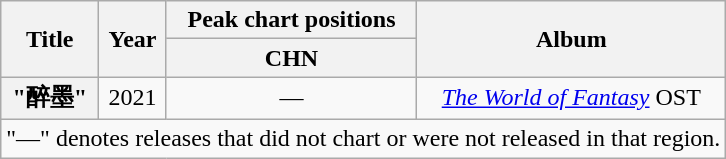<table class="wikitable plainrowheaders" style="text-align:center;">
<tr>
<th rowspan="2" scope="col">Title</th>
<th rowspan="2" scope="col">Year</th>
<th>Peak chart positions</th>
<th rowspan="2">Album</th>
</tr>
<tr>
<th>CHN</th>
</tr>
<tr>
<th scope="row">"醉墨"</th>
<td>2021</td>
<td>—</td>
<td><em><a href='#'>The World of Fantasy</a></em> OST</td>
</tr>
<tr>
<td colspan="4">"—" denotes releases that did not chart or were not released in that region.</td>
</tr>
</table>
